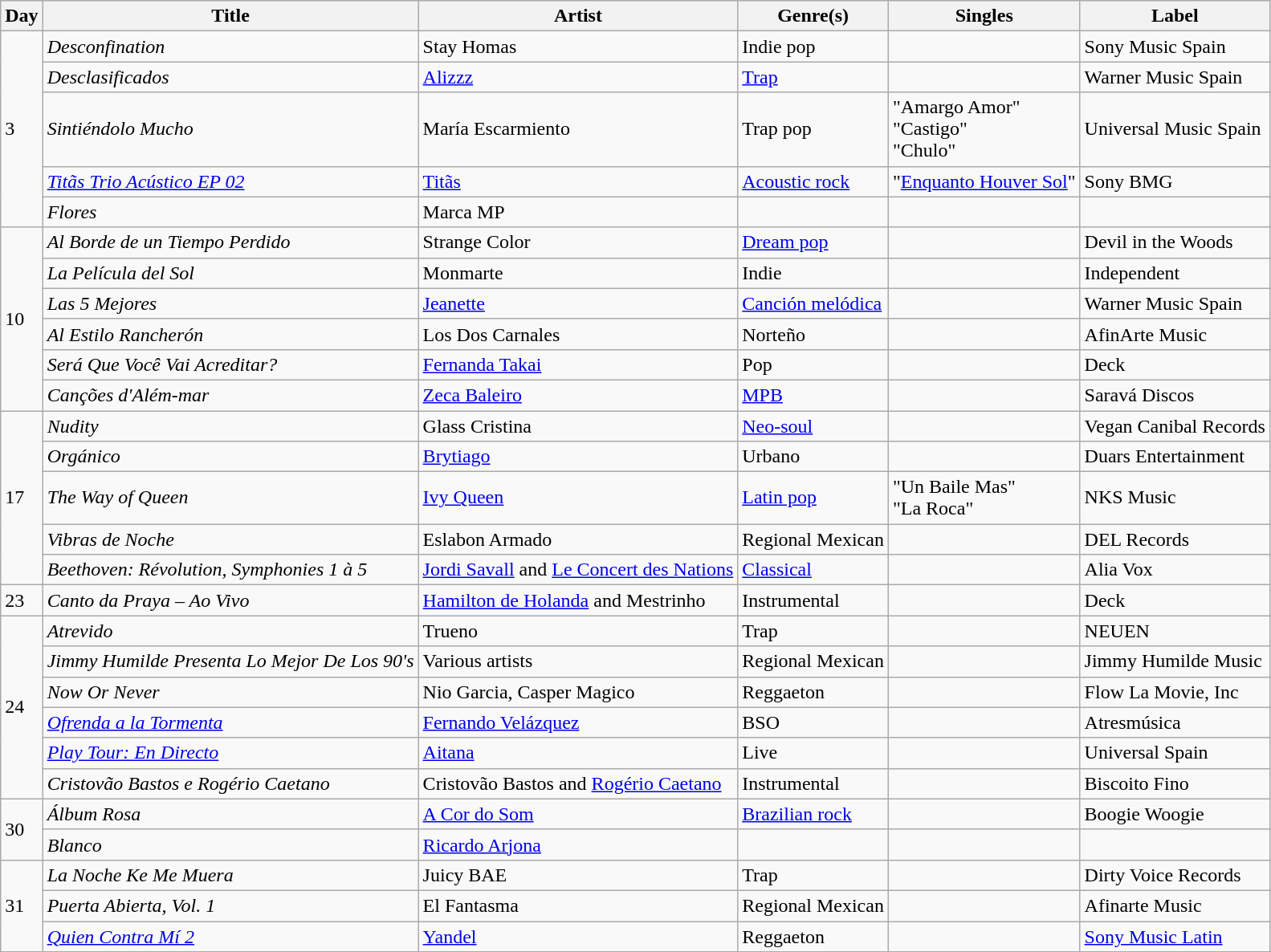<table class="wikitable sortable" style="text-align: left;">
<tr>
<th>Day</th>
<th>Title</th>
<th>Artist</th>
<th>Genre(s)</th>
<th>Singles</th>
<th>Label</th>
</tr>
<tr>
<td rowspan="5">3</td>
<td><em>Desconfination</em></td>
<td>Stay Homas</td>
<td>Indie pop</td>
<td></td>
<td>Sony Music Spain</td>
</tr>
<tr>
<td><em>Desclasificados</em></td>
<td><a href='#'>Alizzz</a></td>
<td><a href='#'>Trap</a></td>
<td></td>
<td>Warner Music Spain</td>
</tr>
<tr>
<td><em>Sintiéndolo Mucho</em></td>
<td>María Escarmiento</td>
<td>Trap pop</td>
<td>"Amargo Amor"<br>"Castigo"<br>"Chulo"</td>
<td>Universal Music Spain</td>
</tr>
<tr>
<td><em><a href='#'>Titãs Trio Acústico EP 02</a></em></td>
<td><a href='#'>Titãs</a></td>
<td><a href='#'>Acoustic rock</a></td>
<td>"<a href='#'>Enquanto Houver Sol</a>"</td>
<td>Sony BMG</td>
</tr>
<tr>
<td><em>Flores</em></td>
<td>Marca MP</td>
<td></td>
<td></td>
<td></td>
</tr>
<tr>
<td rowspan="6">10</td>
<td><em>Al Borde de un Tiempo Perdido</em></td>
<td>Strange Color</td>
<td><a href='#'>Dream pop</a></td>
<td></td>
<td>Devil in the Woods</td>
</tr>
<tr>
<td><em>La Película del Sol</em></td>
<td>Monmarte</td>
<td>Indie</td>
<td></td>
<td>Independent</td>
</tr>
<tr>
<td><em>Las 5 Mejores</em></td>
<td><a href='#'>Jeanette</a></td>
<td><a href='#'>Canción melódica</a></td>
<td></td>
<td>Warner Music Spain</td>
</tr>
<tr>
<td><em>Al Estilo Rancherón</em></td>
<td>Los Dos Carnales</td>
<td>Norteño</td>
<td></td>
<td>AfinArte Music</td>
</tr>
<tr>
<td><em>Será Que Você Vai Acreditar?</em></td>
<td><a href='#'>Fernanda Takai</a></td>
<td>Pop</td>
<td></td>
<td>Deck</td>
</tr>
<tr>
<td><em>Canções d'Além-mar</em></td>
<td><a href='#'>Zeca Baleiro</a></td>
<td><a href='#'>MPB</a></td>
<td></td>
<td>Saravá Discos</td>
</tr>
<tr>
<td rowspan="5">17</td>
<td><em>Nudity</em></td>
<td>Glass Cristina</td>
<td><a href='#'>Neo-soul</a></td>
<td></td>
<td>Vegan Canibal Records</td>
</tr>
<tr>
<td><em>Orgánico</em></td>
<td><a href='#'>Brytiago</a></td>
<td>Urbano</td>
<td></td>
<td>Duars Entertainment</td>
</tr>
<tr>
<td><em>The Way of Queen</em></td>
<td><a href='#'>Ivy Queen</a></td>
<td><a href='#'>Latin pop</a></td>
<td>"Un Baile Mas" <br> "La Roca"</td>
<td>NKS Music</td>
</tr>
<tr>
<td><em>Vibras de Noche</em></td>
<td>Eslabon Armado</td>
<td>Regional Mexican</td>
<td></td>
<td>DEL Records</td>
</tr>
<tr>
<td><em> Beethoven: Révolution, Symphonies 1 à 5 </em></td>
<td><a href='#'>Jordi Savall</a> and <a href='#'>Le Concert des Nations</a></td>
<td><a href='#'>Classical</a></td>
<td></td>
<td>Alia Vox</td>
</tr>
<tr>
<td>23</td>
<td><em>Canto da Praya – Ao Vivo</em></td>
<td><a href='#'>Hamilton de Holanda</a> and Mestrinho</td>
<td>Instrumental</td>
<td></td>
<td>Deck</td>
</tr>
<tr>
<td rowspan="6">24</td>
<td><em>Atrevido</em></td>
<td>Trueno</td>
<td>Trap</td>
<td></td>
<td>NEUEN</td>
</tr>
<tr>
<td><em>Jimmy Humilde Presenta Lo Mejor De Los 90's</em></td>
<td>Various artists</td>
<td>Regional Mexican</td>
<td></td>
<td>Jimmy Humilde Music</td>
</tr>
<tr>
<td><em>Now Or Never</em></td>
<td>Nio Garcia, Casper Magico</td>
<td>Reggaeton</td>
<td></td>
<td>Flow La Movie, Inc</td>
</tr>
<tr>
<td><em><a href='#'>Ofrenda a la Tormenta</a></em></td>
<td><a href='#'>Fernando Velázquez</a></td>
<td>BSO</td>
<td></td>
<td>Atresmúsica</td>
</tr>
<tr>
<td><em><a href='#'>Play Tour: En Directo</a></em></td>
<td><a href='#'>Aitana</a></td>
<td>Live</td>
<td></td>
<td>Universal Spain</td>
</tr>
<tr>
<td><em>Cristovão Bastos e Rogério Caetano</em></td>
<td>Cristovão Bastos and <a href='#'>Rogério Caetano</a></td>
<td>Instrumental</td>
<td></td>
<td>Biscoito Fino</td>
</tr>
<tr>
<td rowspan="2">30</td>
<td><em>Álbum Rosa</em></td>
<td><a href='#'>A Cor do Som</a></td>
<td><a href='#'>Brazilian rock</a></td>
<td></td>
<td>Boogie Woogie</td>
</tr>
<tr>
<td><em>Blanco</em></td>
<td><a href='#'>Ricardo Arjona</a></td>
<td></td>
<td></td>
<td></td>
</tr>
<tr>
<td rowspan="3">31</td>
<td><em>La Noche Ke Me Muera</em></td>
<td>Juicy BAE</td>
<td>Trap</td>
<td></td>
<td>Dirty Voice Records</td>
</tr>
<tr>
<td><em>Puerta Abierta, Vol. 1</em></td>
<td>El Fantasma</td>
<td>Regional Mexican</td>
<td></td>
<td>Afinarte Music</td>
</tr>
<tr>
<td><em><a href='#'>Quien Contra Mí 2</a></em></td>
<td><a href='#'>Yandel</a></td>
<td>Reggaeton</td>
<td></td>
<td><a href='#'>Sony Music Latin</a></td>
</tr>
<tr>
</tr>
</table>
